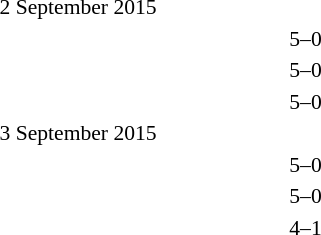<table style="font-size:90%">
<tr>
<th width=150></th>
<th width=100></th>
<th width=150></th>
</tr>
<tr>
<td colspan=2>2 September 2015</td>
</tr>
<tr>
<td align=right><strong></strong></td>
<td align=center>5–0</td>
<td></td>
</tr>
<tr>
<td align=right><strong></strong></td>
<td align=center>5–0</td>
<td></td>
</tr>
<tr>
<td align=right><strong></strong></td>
<td align=center>5–0</td>
<td></td>
</tr>
<tr>
<td colspan=2>3 September 2015</td>
</tr>
<tr>
<td align=right><strong></strong></td>
<td align=center>5–0</td>
<td></td>
</tr>
<tr>
<td align=right><strong></strong></td>
<td align=center>5–0</td>
<td></td>
</tr>
<tr>
<td align=right><strong></strong></td>
<td align=center>4–1</td>
<td></td>
</tr>
</table>
